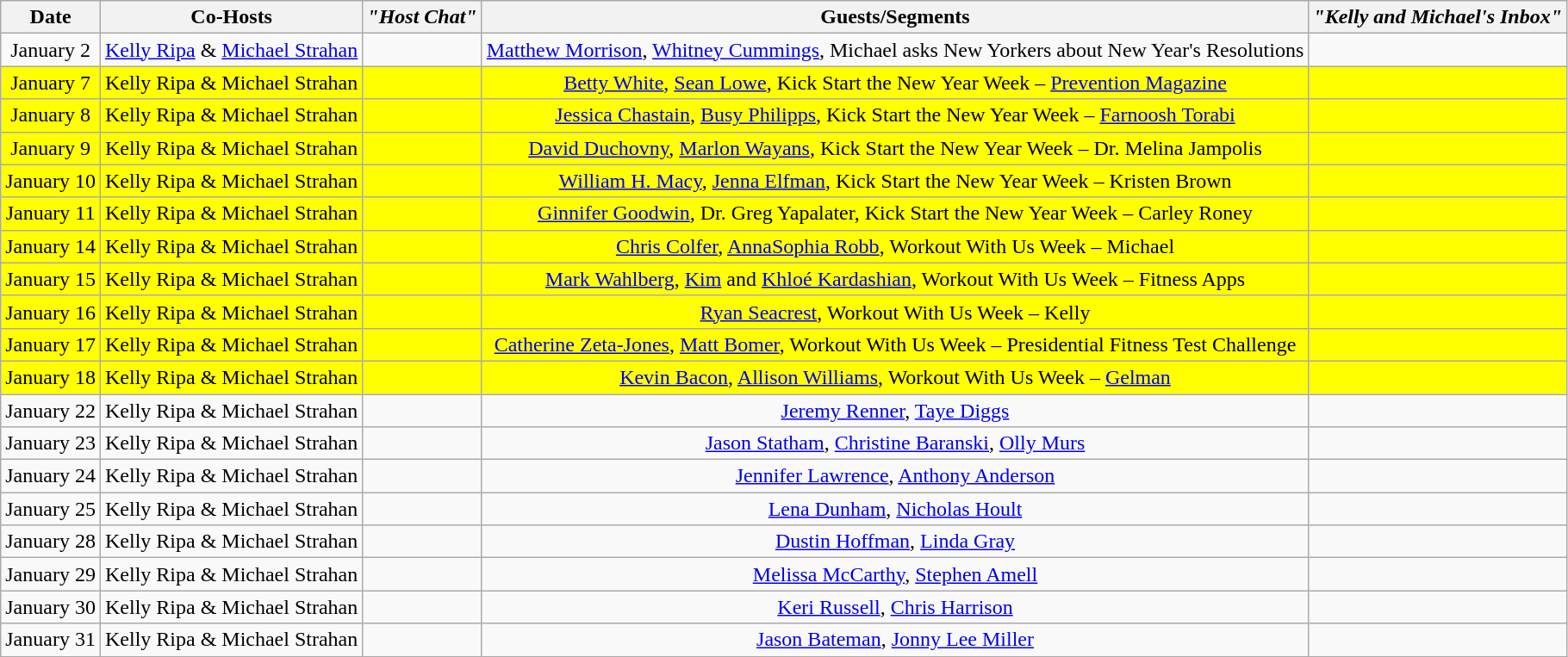<table class="wikitable sortable" style="text-align:center;">
<tr>
<th>Date</th>
<th>Co-Hosts</th>
<th><em>"Host Chat"</em></th>
<th>Guests/Segments</th>
<th><em>"Kelly and Michael's Inbox"</em></th>
</tr>
<tr>
<td>January 2</td>
<td><a href='#'>Kelly Ripa</a> & <a href='#'>Michael Strahan</a></td>
<td></td>
<td><a href='#'>Matthew Morrison</a>, <a href='#'>Whitney Cummings</a>, Michael asks New Yorkers about New Year's Resolutions</td>
<td></td>
</tr>
<tr style="background:yellow;">
<td>January 7</td>
<td>Kelly Ripa & Michael Strahan</td>
<td></td>
<td><a href='#'>Betty White</a>, <a href='#'>Sean Lowe</a>, Kick Start the New Year Week – <a href='#'>Prevention Magazine</a></td>
<td></td>
</tr>
<tr style="background:yellow;">
<td>January 8</td>
<td>Kelly Ripa & Michael Strahan</td>
<td></td>
<td><a href='#'>Jessica Chastain</a>, <a href='#'>Busy Philipps</a>, Kick Start the New Year Week – <a href='#'>Farnoosh Torabi</a></td>
<td></td>
</tr>
<tr style="background:yellow;">
<td>January 9</td>
<td>Kelly Ripa & Michael Strahan</td>
<td></td>
<td><a href='#'>David Duchovny</a>, <a href='#'>Marlon Wayans</a>, Kick Start the New Year Week – Dr. Melina Jampolis</td>
<td></td>
</tr>
<tr style="background:yellow;">
<td>January 10</td>
<td>Kelly Ripa & Michael Strahan</td>
<td></td>
<td><a href='#'>William H. Macy</a>, <a href='#'>Jenna Elfman</a>, Kick Start the New Year Week – Kristen Brown</td>
<td></td>
</tr>
<tr style="background:yellow;">
<td>January 11</td>
<td>Kelly Ripa & Michael Strahan</td>
<td></td>
<td><a href='#'>Ginnifer Goodwin</a>, Dr. Greg Yapalater, Kick Start the New Year Week – Carley Roney</td>
<td></td>
</tr>
<tr style="background:yellow;">
<td>January 14</td>
<td>Kelly Ripa & Michael Strahan</td>
<td></td>
<td><a href='#'>Chris Colfer</a>, <a href='#'>AnnaSophia Robb</a>, Workout With Us Week – Michael</td>
<td></td>
</tr>
<tr style="background:yellow;">
<td>January 15</td>
<td>Kelly Ripa & Michael Strahan</td>
<td></td>
<td><a href='#'>Mark Wahlberg</a>, <a href='#'>Kim</a> and <a href='#'>Khloé Kardashian</a>, Workout With Us Week – Fitness Apps</td>
<td></td>
</tr>
<tr style="background:yellow;">
<td>January 16</td>
<td>Kelly Ripa & Michael Strahan</td>
<td></td>
<td><a href='#'>Ryan Seacrest</a>, Workout With Us Week – Kelly</td>
<td></td>
</tr>
<tr style="background:yellow;">
<td>January 17</td>
<td>Kelly Ripa & Michael Strahan</td>
<td></td>
<td><a href='#'>Catherine Zeta-Jones</a>, <a href='#'>Matt Bomer</a>, Workout With Us Week – Presidential Fitness Test Challenge</td>
<td></td>
</tr>
<tr style="background:yellow;">
<td>January 18</td>
<td>Kelly Ripa & Michael Strahan</td>
<td></td>
<td><a href='#'>Kevin Bacon</a>, <a href='#'>Allison Williams</a>, Workout With Us Week – <a href='#'>Gelman</a></td>
<td></td>
</tr>
<tr>
<td>January 22</td>
<td>Kelly Ripa & Michael Strahan</td>
<td></td>
<td><a href='#'>Jeremy Renner</a>, <a href='#'>Taye Diggs</a></td>
<td></td>
</tr>
<tr>
<td>January 23</td>
<td>Kelly Ripa & Michael Strahan</td>
<td></td>
<td><a href='#'>Jason Statham</a>, <a href='#'>Christine Baranski</a>, <a href='#'>Olly Murs</a></td>
<td></td>
</tr>
<tr>
<td>January 24</td>
<td>Kelly Ripa & Michael Strahan</td>
<td></td>
<td><a href='#'>Jennifer Lawrence</a>, <a href='#'>Anthony Anderson</a></td>
<td></td>
</tr>
<tr>
<td>January 25</td>
<td>Kelly Ripa & Michael Strahan</td>
<td></td>
<td><a href='#'>Lena Dunham</a>, <a href='#'>Nicholas Hoult</a></td>
<td></td>
</tr>
<tr>
<td>January 28</td>
<td>Kelly Ripa & Michael Strahan</td>
<td></td>
<td><a href='#'>Dustin Hoffman</a>, <a href='#'>Linda Gray</a></td>
<td></td>
</tr>
<tr>
<td>January 29</td>
<td>Kelly Ripa & Michael Strahan</td>
<td></td>
<td><a href='#'>Melissa McCarthy</a>, <a href='#'>Stephen Amell</a></td>
<td></td>
</tr>
<tr>
<td>January 30</td>
<td>Kelly Ripa & Michael Strahan</td>
<td></td>
<td><a href='#'>Keri Russell</a>, <a href='#'>Chris Harrison</a></td>
<td></td>
</tr>
<tr>
<td>January 31</td>
<td>Kelly Ripa & Michael Strahan</td>
<td></td>
<td><a href='#'>Jason Bateman</a>, <a href='#'>Jonny Lee Miller</a></td>
<td></td>
</tr>
</table>
